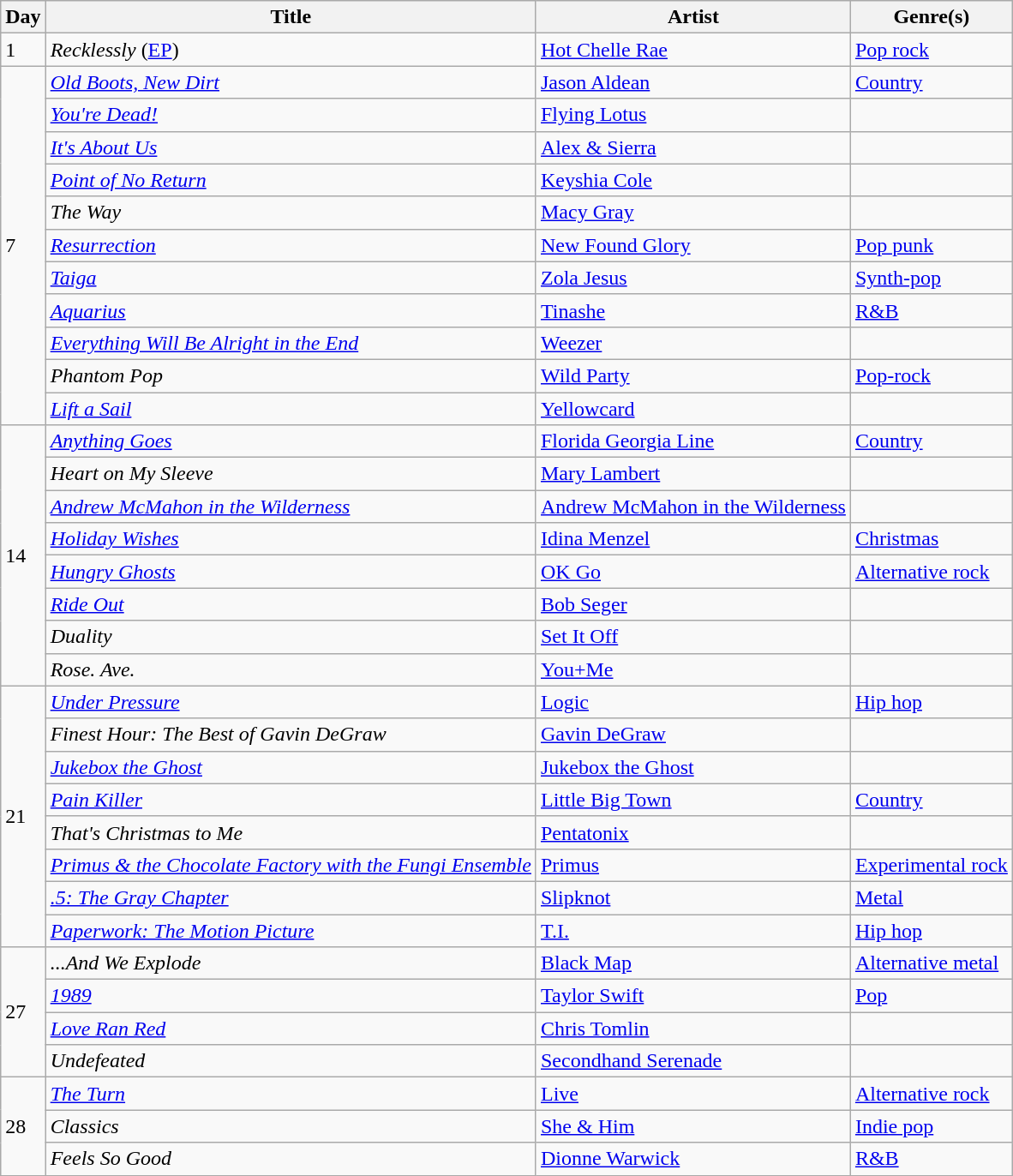<table class="wikitable" style="text-align: left;">
<tr>
<th>Day</th>
<th>Title</th>
<th>Artist</th>
<th>Genre(s)</th>
</tr>
<tr>
<td>1</td>
<td><em>Recklessly</em> (<a href='#'>EP</a>)</td>
<td><a href='#'>Hot Chelle Rae</a></td>
<td><a href='#'>Pop rock</a></td>
</tr>
<tr>
<td rowspan="11">7</td>
<td><em><a href='#'>Old Boots, New Dirt</a></em></td>
<td><a href='#'>Jason Aldean</a></td>
<td><a href='#'>Country</a></td>
</tr>
<tr>
<td><em><a href='#'>You're Dead!</a></em></td>
<td><a href='#'>Flying Lotus</a></td>
<td></td>
</tr>
<tr>
<td><em><a href='#'>It's About Us</a></em></td>
<td><a href='#'>Alex & Sierra</a></td>
<td></td>
</tr>
<tr>
<td><em><a href='#'>Point of No Return</a></em></td>
<td><a href='#'>Keyshia Cole</a></td>
<td></td>
</tr>
<tr>
<td><em>The Way</em></td>
<td><a href='#'>Macy Gray</a></td>
<td></td>
</tr>
<tr>
<td><em><a href='#'>Resurrection</a></em></td>
<td><a href='#'>New Found Glory</a></td>
<td><a href='#'>Pop punk</a></td>
</tr>
<tr>
<td><em><a href='#'>Taiga</a></em></td>
<td><a href='#'>Zola Jesus</a></td>
<td><a href='#'>Synth-pop</a></td>
</tr>
<tr>
<td><em><a href='#'>Aquarius</a></em></td>
<td><a href='#'>Tinashe</a></td>
<td><a href='#'>R&B</a></td>
</tr>
<tr>
<td><em><a href='#'>Everything Will Be Alright in the End</a></em></td>
<td><a href='#'>Weezer</a></td>
<td></td>
</tr>
<tr>
<td><em>Phantom Pop</em></td>
<td><a href='#'>Wild Party</a></td>
<td><a href='#'>Pop-rock</a></td>
</tr>
<tr>
<td><em><a href='#'>Lift a Sail</a></em></td>
<td><a href='#'>Yellowcard</a></td>
<td></td>
</tr>
<tr>
<td rowspan="8">14</td>
<td><em><a href='#'>Anything Goes</a></em></td>
<td><a href='#'>Florida Georgia Line</a></td>
<td><a href='#'>Country</a></td>
</tr>
<tr>
<td><em>Heart on My Sleeve</em></td>
<td><a href='#'>Mary Lambert</a></td>
<td></td>
</tr>
<tr>
<td><em><a href='#'>Andrew McMahon in the Wilderness</a></em></td>
<td><a href='#'>Andrew McMahon in the Wilderness</a></td>
<td></td>
</tr>
<tr>
<td><em><a href='#'>Holiday Wishes</a></em></td>
<td><a href='#'>Idina Menzel</a></td>
<td><a href='#'>Christmas</a></td>
</tr>
<tr>
<td><em><a href='#'>Hungry Ghosts</a></em></td>
<td><a href='#'>OK Go</a></td>
<td><a href='#'>Alternative rock</a></td>
</tr>
<tr>
<td><em><a href='#'>Ride Out</a></em></td>
<td><a href='#'>Bob Seger</a></td>
<td></td>
</tr>
<tr>
<td><em>Duality</em></td>
<td><a href='#'>Set It Off</a></td>
<td></td>
</tr>
<tr>
<td><em>Rose. Ave.</em></td>
<td><a href='#'>You+Me</a></td>
<td></td>
</tr>
<tr>
<td rowspan="8">21</td>
<td><em><a href='#'>Under Pressure</a></em></td>
<td><a href='#'>Logic</a></td>
<td><a href='#'>Hip hop</a></td>
</tr>
<tr>
<td><em>Finest Hour: The Best of Gavin DeGraw</em></td>
<td><a href='#'>Gavin DeGraw</a></td>
<td></td>
</tr>
<tr>
<td><em><a href='#'>Jukebox the Ghost</a></em></td>
<td><a href='#'>Jukebox the Ghost</a></td>
<td></td>
</tr>
<tr>
<td><em><a href='#'>Pain Killer</a></em></td>
<td><a href='#'>Little Big Town</a></td>
<td><a href='#'>Country</a></td>
</tr>
<tr>
<td><em>That's Christmas to Me</em></td>
<td><a href='#'>Pentatonix</a></td>
<td></td>
</tr>
<tr>
<td><em><a href='#'>Primus & the Chocolate Factory with the Fungi Ensemble</a></em></td>
<td><a href='#'>Primus</a></td>
<td><a href='#'>Experimental rock</a></td>
</tr>
<tr>
<td><em><a href='#'>.5: The Gray Chapter</a></em></td>
<td><a href='#'>Slipknot</a></td>
<td><a href='#'>Metal</a></td>
</tr>
<tr>
<td><em><a href='#'>Paperwork: The Motion Picture</a></em></td>
<td><a href='#'>T.I.</a></td>
<td><a href='#'>Hip hop</a></td>
</tr>
<tr>
<td rowspan="4">27</td>
<td><em>...And We Explode</em></td>
<td><a href='#'>Black Map</a></td>
<td><a href='#'>Alternative metal</a></td>
</tr>
<tr>
<td><em><a href='#'>1989</a></em></td>
<td><a href='#'>Taylor Swift</a></td>
<td><a href='#'>Pop</a></td>
</tr>
<tr>
<td><em><a href='#'>Love Ran Red</a></em></td>
<td><a href='#'>Chris Tomlin</a></td>
<td></td>
</tr>
<tr>
<td><em>Undefeated</em></td>
<td><a href='#'>Secondhand Serenade</a></td>
<td></td>
</tr>
<tr>
<td rowspan="3">28</td>
<td><em><a href='#'>The Turn</a></em></td>
<td><a href='#'>Live</a></td>
<td><a href='#'>Alternative rock</a></td>
</tr>
<tr>
<td><em>Classics</em></td>
<td><a href='#'>She & Him</a></td>
<td><a href='#'>Indie pop</a></td>
</tr>
<tr>
<td><em>Feels So Good</em></td>
<td><a href='#'>Dionne Warwick</a></td>
<td><a href='#'>R&B</a></td>
</tr>
</table>
